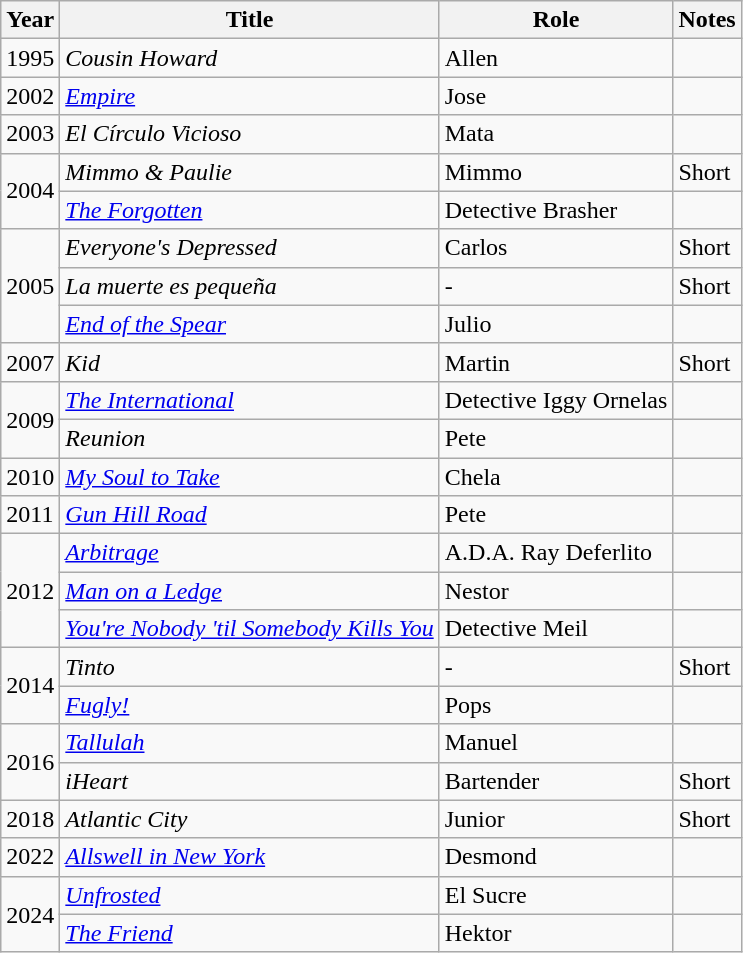<table class="wikitable sortable">
<tr>
<th>Year</th>
<th>Title</th>
<th>Role</th>
<th>Notes</th>
</tr>
<tr>
<td>1995</td>
<td><em>Cousin Howard</em></td>
<td>Allen</td>
<td></td>
</tr>
<tr>
<td>2002</td>
<td><em><a href='#'>Empire</a></em></td>
<td>Jose</td>
<td></td>
</tr>
<tr>
<td>2003</td>
<td><em>El Círculo Vicioso</em></td>
<td>Mata</td>
<td></td>
</tr>
<tr>
<td rowspan=2>2004</td>
<td><em>Mimmo & Paulie</em></td>
<td>Mimmo</td>
<td>Short</td>
</tr>
<tr>
<td><em><a href='#'>The Forgotten</a></em></td>
<td>Detective Brasher</td>
<td></td>
</tr>
<tr>
<td rowspan=3>2005</td>
<td><em>Everyone's Depressed</em></td>
<td>Carlos</td>
<td>Short</td>
</tr>
<tr>
<td><em>La muerte es pequeña</em></td>
<td>-</td>
<td>Short</td>
</tr>
<tr>
<td><em><a href='#'>End of the Spear</a></em></td>
<td>Julio</td>
<td></td>
</tr>
<tr>
<td>2007</td>
<td><em>Kid</em></td>
<td>Martin</td>
<td>Short</td>
</tr>
<tr>
<td rowspan=2>2009</td>
<td><em><a href='#'>The International</a></em></td>
<td>Detective Iggy Ornelas</td>
<td></td>
</tr>
<tr>
<td><em>Reunion</em></td>
<td>Pete</td>
<td></td>
</tr>
<tr>
<td>2010</td>
<td><em><a href='#'>My Soul to Take</a></em></td>
<td>Chela</td>
<td></td>
</tr>
<tr>
<td>2011</td>
<td><em><a href='#'>Gun Hill Road</a></em></td>
<td>Pete</td>
<td></td>
</tr>
<tr>
<td rowspan=3>2012</td>
<td><em><a href='#'>Arbitrage</a></em></td>
<td>A.D.A. Ray Deferlito</td>
<td></td>
</tr>
<tr>
<td><em><a href='#'>Man on a Ledge</a></em></td>
<td>Nestor</td>
<td></td>
</tr>
<tr>
<td><em><a href='#'>You're Nobody 'til Somebody Kills You</a></em></td>
<td>Detective Meil</td>
<td></td>
</tr>
<tr>
<td rowspan=2>2014</td>
<td><em>Tinto</em></td>
<td>-</td>
<td>Short</td>
</tr>
<tr>
<td><em><a href='#'>Fugly!</a></em></td>
<td>Pops</td>
<td></td>
</tr>
<tr>
<td rowspan=2>2016</td>
<td><em><a href='#'>Tallulah</a></em></td>
<td>Manuel</td>
<td></td>
</tr>
<tr>
<td><em>iHeart</em></td>
<td>Bartender</td>
<td>Short</td>
</tr>
<tr>
<td>2018</td>
<td><em>Atlantic City</em></td>
<td>Junior</td>
<td>Short</td>
</tr>
<tr>
<td>2022</td>
<td><em><a href='#'>Allswell in New York</a></em></td>
<td>Desmond</td>
<td></td>
</tr>
<tr>
<td rowspan=2>2024</td>
<td><em><a href='#'>Unfrosted</a></em></td>
<td>El Sucre</td>
<td></td>
</tr>
<tr>
<td><em><a href='#'>The Friend</a></em></td>
<td>Hektor</td>
<td></td>
</tr>
</table>
